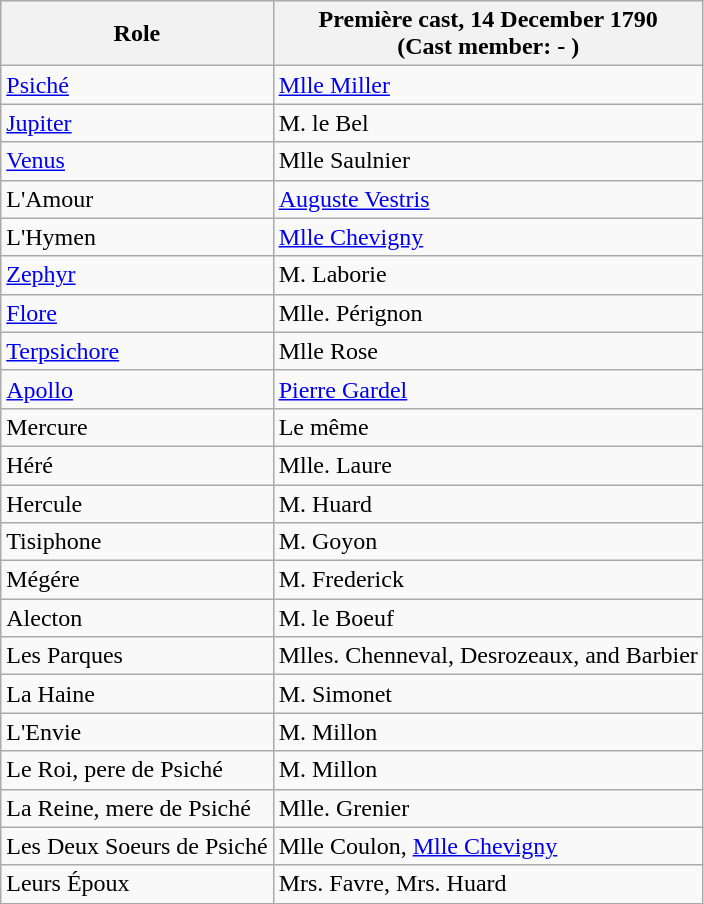<table class="wikitable">
<tr>
<th>Role</th>
<th>Première cast, 		14 December 1790<br>(Cast member: - )</th>
</tr>
<tr>
<td><a href='#'>Psiché</a></td>
<td><a href='#'>Mlle Miller</a></td>
</tr>
<tr>
<td><a href='#'>Jupiter</a></td>
<td>M. le Bel</td>
</tr>
<tr>
<td><a href='#'>Venus</a></td>
<td>Mlle Saulnier</td>
</tr>
<tr>
<td>L'Amour</td>
<td><a href='#'>Auguste Vestris</a></td>
</tr>
<tr>
<td>L'Hymen</td>
<td><a href='#'>Mlle Chevigny</a></td>
</tr>
<tr>
<td><a href='#'>Zephyr</a></td>
<td>M. Laborie</td>
</tr>
<tr>
<td><a href='#'>Flore</a></td>
<td>Mlle. Pérignon</td>
</tr>
<tr>
<td><a href='#'>Terpsichore</a></td>
<td>Mlle Rose</td>
</tr>
<tr>
<td><a href='#'>Apollo</a></td>
<td><a href='#'>Pierre Gardel</a></td>
</tr>
<tr>
<td>Mercure</td>
<td>Le même</td>
</tr>
<tr>
<td>Héré</td>
<td>Mlle. Laure</td>
</tr>
<tr>
<td>Hercule</td>
<td>M. Huard</td>
</tr>
<tr>
<td>Tisiphone</td>
<td>M. Goyon</td>
</tr>
<tr>
<td>Mégére</td>
<td>M. Frederick</td>
</tr>
<tr>
<td>Alecton</td>
<td>M. le Boeuf</td>
</tr>
<tr>
<td>Les Parques</td>
<td>Mlles. Chenneval, Desrozeaux, and Barbier</td>
</tr>
<tr>
<td>La Haine</td>
<td>M. Simonet</td>
</tr>
<tr>
<td>L'Envie</td>
<td>M. Millon</td>
</tr>
<tr>
<td>Le Roi, pere de Psiché</td>
<td>M. Millon</td>
</tr>
<tr>
<td>La Reine, mere de Psiché</td>
<td>Mlle. Grenier</td>
</tr>
<tr>
<td>Les Deux Soeurs de Psiché</td>
<td>Mlle Coulon, <a href='#'>Mlle Chevigny</a></td>
</tr>
<tr>
<td>Leurs Époux</td>
<td>Mrs. Favre, Mrs. Huard</td>
</tr>
</table>
